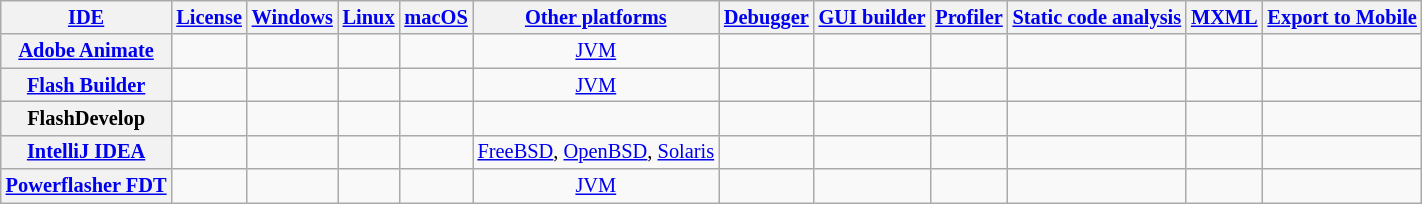<table class="wikitable sortable sort-under" style="font-size: 85%; text-align: center; width: auto;">
<tr>
<th><a href='#'>IDE</a></th>
<th><a href='#'>License</a></th>
<th><a href='#'>Windows</a></th>
<th><a href='#'>Linux</a></th>
<th><a href='#'>macOS</a></th>
<th><a href='#'>Other platforms</a></th>
<th><a href='#'>Debugger</a></th>
<th><a href='#'>GUI builder</a></th>
<th><a href='#'>Profiler</a></th>
<th><a href='#'>Static code analysis</a></th>
<th><a href='#'>MXML</a></th>
<th><a href='#'>Export to Mobile</a></th>
</tr>
<tr>
<th><a href='#'>Adobe Animate</a></th>
<td></td>
<td></td>
<td></td>
<td></td>
<td><a href='#'>JVM</a></td>
<td></td>
<td></td>
<td></td>
<td></td>
<td></td>
<td></td>
</tr>
<tr>
<th><a href='#'>Flash Builder</a></th>
<td></td>
<td></td>
<td></td>
<td></td>
<td><a href='#'>JVM</a></td>
<td></td>
<td></td>
<td></td>
<td></td>
<td></td>
<td></td>
</tr>
<tr>
<th>FlashDevelop</th>
<td></td>
<td></td>
<td></td>
<td></td>
<td></td>
<td></td>
<td></td>
<td></td>
<td></td>
<td></td>
<td></td>
</tr>
<tr>
<th><a href='#'>IntelliJ IDEA</a></th>
<td></td>
<td></td>
<td></td>
<td></td>
<td><a href='#'>FreeBSD</a>, <a href='#'>OpenBSD</a>, <a href='#'>Solaris</a></td>
<td></td>
<td></td>
<td></td>
<td></td>
<td></td>
<td></td>
</tr>
<tr>
<th><a href='#'>Powerflasher FDT</a></th>
<td></td>
<td></td>
<td></td>
<td></td>
<td><a href='#'>JVM</a></td>
<td></td>
<td></td>
<td></td>
<td></td>
<td></td>
<td></td>
</tr>
</table>
